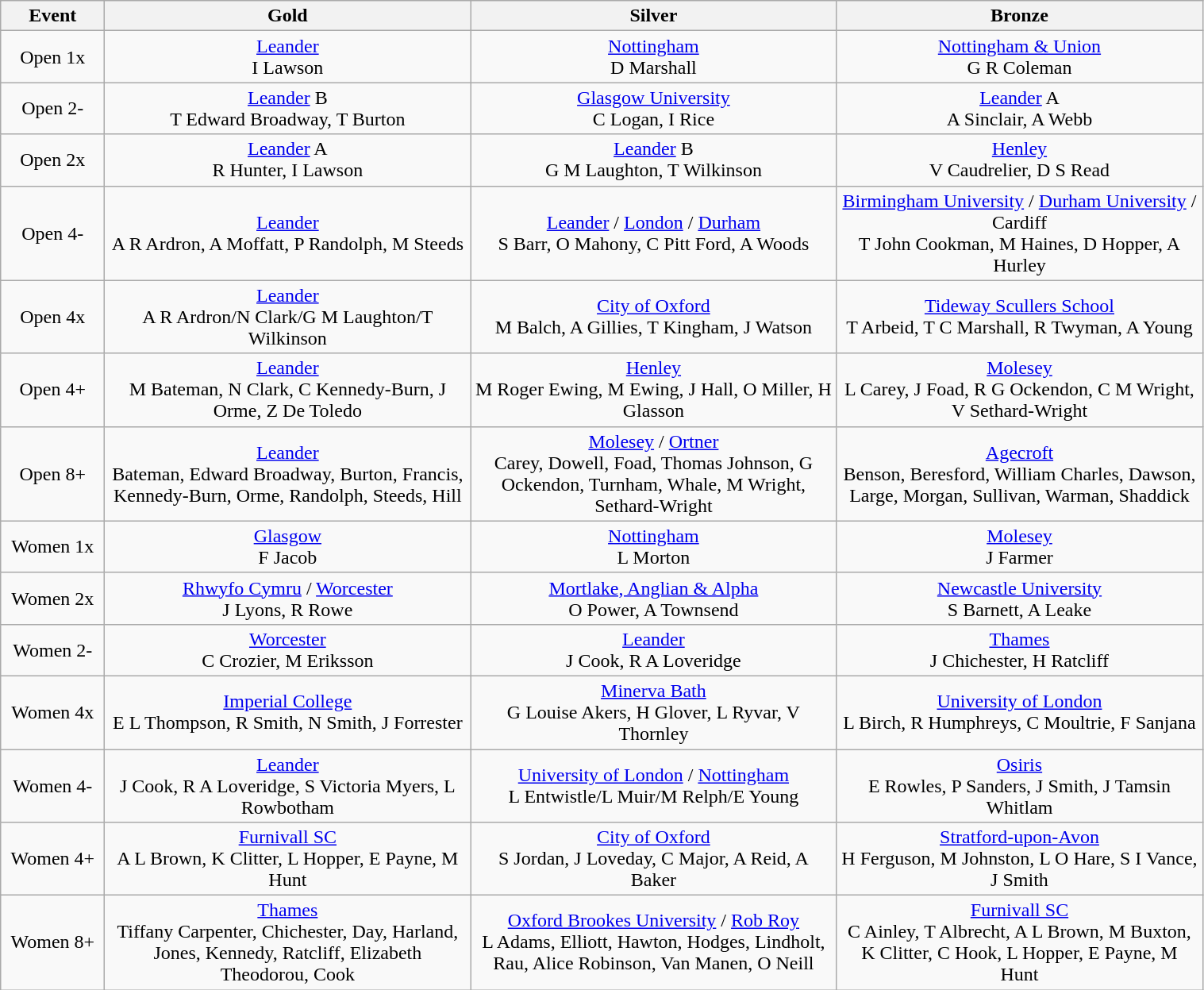<table class="wikitable" style="text-align:center">
<tr>
<th width=80>Event</th>
<th width=300>Gold</th>
<th width=300>Silver</th>
<th width=300>Bronze</th>
</tr>
<tr>
<td>Open 1x</td>
<td><a href='#'>Leander</a> <br>I Lawson</td>
<td><a href='#'>Nottingham</a><br>D Marshall</td>
<td><a href='#'>Nottingham & Union</a><br> G R Coleman</td>
</tr>
<tr>
<td>Open 2-</td>
<td><a href='#'>Leander</a> B<br>T Edward Broadway, T Burton</td>
<td><a href='#'>Glasgow University</a><br>C Logan, I Rice</td>
<td><a href='#'>Leander</a> A<br> A Sinclair, A Webb</td>
</tr>
<tr>
<td>Open 2x</td>
<td><a href='#'>Leander</a> A<br>R Hunter, I Lawson</td>
<td><a href='#'>Leander</a> B<br>  G M Laughton, T Wilkinson</td>
<td><a href='#'>Henley</a><br> V Caudrelier, D S Read</td>
</tr>
<tr>
<td>Open 4-</td>
<td><a href='#'>Leander</a><br>A R Ardron, A Moffatt, P Randolph, M Steeds</td>
<td><a href='#'>Leander</a> / <a href='#'>London</a> / <a href='#'>Durham</a> <br>S Barr, O Mahony, C Pitt Ford, A Woods</td>
<td><a href='#'>Birmingham University</a> / <a href='#'>Durham University</a> / Cardiff<br> T John Cookman, M Haines, D Hopper, A Hurley</td>
</tr>
<tr>
<td>Open 4x</td>
<td><a href='#'>Leander</a>  <br>A R Ardron/N Clark/G M Laughton/T Wilkinson</td>
<td><a href='#'>City of Oxford</a><br>M Balch, A Gillies, T Kingham, J Watson</td>
<td><a href='#'>Tideway Scullers School</a> <br> T Arbeid, T C Marshall, R Twyman, A Young</td>
</tr>
<tr>
<td>Open 4+</td>
<td><a href='#'>Leander</a> <br> M Bateman, N Clark, C Kennedy-Burn, J Orme, Z De Toledo</td>
<td><a href='#'>Henley</a> <br> M Roger Ewing, M Ewing, J Hall, O Miller, H Glasson</td>
<td><a href='#'>Molesey</a><br> L Carey, J Foad, R G Ockendon, C M Wright, V Sethard-Wright</td>
</tr>
<tr>
<td>Open 8+</td>
<td><a href='#'>Leander</a><br> Bateman, Edward Broadway, Burton, Francis, Kennedy-Burn, Orme, Randolph, Steeds, Hill</td>
<td><a href='#'>Molesey</a> / <a href='#'>Ortner</a> <br>Carey, Dowell, Foad, Thomas Johnson, G Ockendon, Turnham, Whale, M Wright,  Sethard-Wright</td>
<td><a href='#'>Agecroft</a><br> Benson, Beresford, William Charles, Dawson, Large, Morgan, Sullivan, Warman, Shaddick</td>
</tr>
<tr>
<td>Women 1x</td>
<td><a href='#'>Glasgow</a> <br> F Jacob</td>
<td><a href='#'>Nottingham</a> <br>L Morton</td>
<td><a href='#'>Molesey</a><br> J Farmer</td>
</tr>
<tr>
<td>Women 2x</td>
<td><a href='#'>Rhwyfo Cymru</a> / <a href='#'>Worcester</a>  <br>J Lyons, R Rowe</td>
<td><a href='#'>Mortlake, Anglian & Alpha</a><br> O Power, A Townsend</td>
<td><a href='#'>Newcastle University</a><br> S Barnett, A Leake</td>
</tr>
<tr>
<td>Women 2-</td>
<td><a href='#'>Worcester</a> <br>C Crozier, M Eriksson</td>
<td><a href='#'>Leander</a> <br> J Cook, R A Loveridge</td>
<td><a href='#'>Thames</a><br>  J Chichester, H Ratcliff</td>
</tr>
<tr>
<td>Women 4x</td>
<td><a href='#'>Imperial College</a><br> E L Thompson, R Smith, N Smith, J Forrester</td>
<td><a href='#'>Minerva Bath</a>  <br>G Louise Akers, H Glover, L Ryvar, V Thornley</td>
<td><a href='#'>University of London</a><br> L Birch, R Humphreys, C Moultrie, F Sanjana</td>
</tr>
<tr>
<td>Women 4-</td>
<td><a href='#'>Leander</a> <br>J Cook, R A Loveridge, S Victoria Myers, L Rowbotham</td>
<td><a href='#'>University of London</a> / <a href='#'>Nottingham</a><br>L Entwistle/L Muir/M Relph/E Young</td>
<td><a href='#'>Osiris</a><br> E Rowles, P Sanders, J Smith, J Tamsin Whitlam</td>
</tr>
<tr>
<td>Women 4+</td>
<td><a href='#'>Furnivall SC</a><br> A L Brown, K Clitter, L Hopper, E Payne, M Hunt</td>
<td><a href='#'>City of Oxford</a><br>S Jordan, J Loveday, C Major, A Reid, A Baker</td>
<td><a href='#'>Stratford-upon-Avon</a><br> H Ferguson, M Johnston, L O Hare, S I Vance, J Smith</td>
</tr>
<tr>
<td>Women 8+</td>
<td><a href='#'>Thames</a><br>Tiffany Carpenter, Chichester, Day, Harland, Jones, Kennedy, Ratcliff, Elizabeth Theodorou, Cook</td>
<td><a href='#'>Oxford Brookes University</a> / <a href='#'>Rob Roy</a><br>L Adams, Elliott, Hawton, Hodges, Lindholt, Rau, Alice Robinson, Van Manen, O Neill</td>
<td><a href='#'>Furnivall SC</a><br>  C Ainley, T Albrecht, A L Brown, M Buxton, K Clitter, C Hook, L Hopper, E Payne, M Hunt</td>
</tr>
</table>
